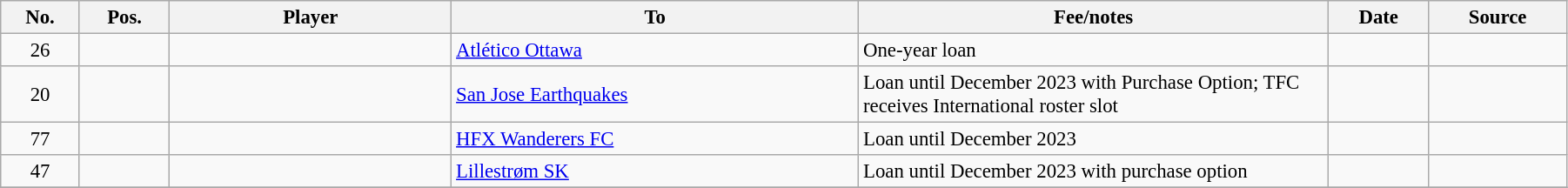<table class="wikitable sortable" style=" font-size:95%; width:95%; text-align:left;">
<tr>
<th>No.</th>
<th>Pos.</th>
<th scope="col" style="width: 18%;">Player</th>
<th scope="col" style="width: 26%;">To</th>
<th scope="col" style="width: 30%;">Fee/notes</th>
<th>Date</th>
<th>Source</th>
</tr>
<tr>
<td align=center>26</td>
<td align=center></td>
<td></td>
<td> <a href='#'>Atlético Ottawa</a></td>
<td>One-year loan</td>
<td></td>
<td></td>
</tr>
<tr>
<td align=center>20</td>
<td align=center></td>
<td></td>
<td> <a href='#'>San Jose Earthquakes</a></td>
<td>Loan until December 2023 with Purchase Option; TFC receives International roster slot</td>
<td></td>
<td></td>
</tr>
<tr>
<td align=center>77</td>
<td align=center></td>
<td></td>
<td> <a href='#'>HFX Wanderers FC</a></td>
<td>Loan until December 2023</td>
<td></td>
<td></td>
</tr>
<tr>
<td align=center>47</td>
<td align=center></td>
<td></td>
<td> <a href='#'>Lillestrøm SK</a></td>
<td>Loan until December 2023 with purchase option</td>
<td></td>
<td></td>
</tr>
<tr>
</tr>
</table>
